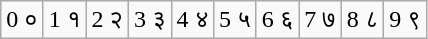<table class="wikitable">
<tr>
<td> 0 ०</td>
<td> 1 १</td>
<td> 2 २</td>
<td> 3 ३</td>
<td> 4 ४</td>
<td> 5 ५</td>
<td> 6 ६</td>
<td> 7 ७</td>
<td> 8 ८</td>
<td> 9 ९</td>
</tr>
</table>
